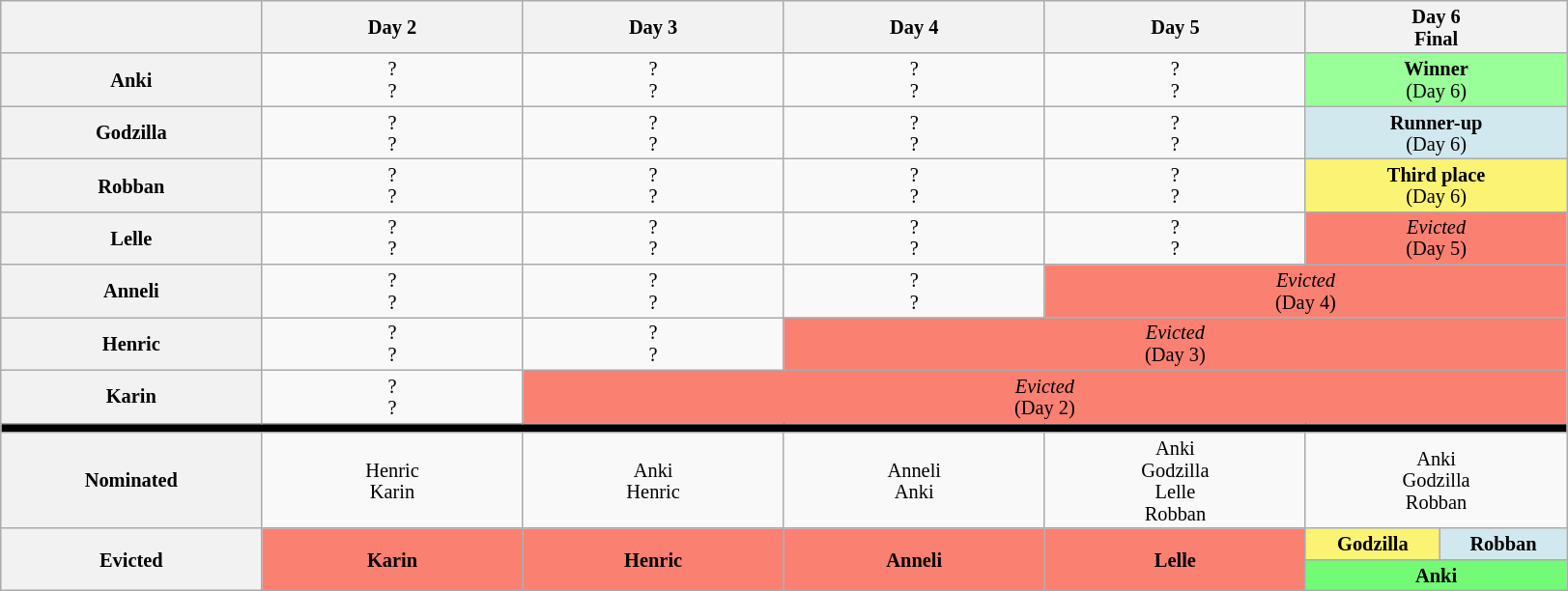<table class="wikitable" style="text-align:center; font-size:85%;line-height:15px;">
<tr>
<th style="width: 10%;"></th>
<th style="width: 10%;">Day 2</th>
<th style="width: 10%;">Day 3</th>
<th style="width: 10%;">Day 4</th>
<th style="width: 10%;">Day 5</th>
<th colspan="2"  style="width: 10%;">Day 6<br>Final</th>
</tr>
<tr>
<th>Anki</th>
<td>?<br>?</td>
<td>?<br>?</td>
<td>?<br>?</td>
<td>?<br>?</td>
<td colspan="2" style="background:#99FF99;"><strong>Winner</strong><br>(Day 6)</td>
</tr>
<tr>
<th>Godzilla</th>
<td>?<br>?</td>
<td>?<br>?</td>
<td>?<br>?</td>
<td>?<br>?</td>
<td colspan="2" style="background:#D1E8EF;"><strong>Runner-up</strong><br>(Day 6)</td>
</tr>
<tr>
<th>Robban</th>
<td>?<br>?</td>
<td>?<br>?</td>
<td>?<br>?</td>
<td>?<br>?</td>
<td colspan="2" style="background:#FBF373;"><strong>Third place</strong><br>(Day 6)</td>
</tr>
<tr>
<th>Lelle</th>
<td>?<br>?</td>
<td>?<br>?</td>
<td>?<br>?</td>
<td>?<br>?</td>
<td colspan="2" style="background:#fa8072;"><em>Evicted</em><br>(Day 5)</td>
</tr>
<tr>
<th>Anneli</th>
<td>?<br>?</td>
<td>?<br>?</td>
<td>?<br>?</td>
<td colspan="3" style="background:#fa8072;"><em>Evicted</em><br>(Day 4)</td>
</tr>
<tr>
<th>Henric</th>
<td>?<br>?</td>
<td>?<br>?</td>
<td colspan="4" style="background:#fa8072;"><em>Evicted</em><br>(Day 3)</td>
</tr>
<tr>
<th>Karin</th>
<td>?<br>?</td>
<td colspan="5" style="background:#fa8072;"><em>Evicted</em><br>(Day 2)</td>
</tr>
<tr>
<th colspan="7" style="background:#000;"></th>
</tr>
<tr>
<th>Nominated</th>
<td>Henric<br>Karin</td>
<td>Anki<br>Henric</td>
<td>Anneli<br>Anki</td>
<td>Anki<br>Godzilla<br>Lelle<br>Robban</td>
<td colspan="2">Anki<br>Godzilla<br>Robban</td>
</tr>
<tr>
<th rowspan="2">Evicted</th>
<td rowspan="2" style="background:#fa8072;"><strong>Karin</strong></td>
<td rowspan="2" style="background:#fa8072;"><strong>Henric</strong></td>
<td rowspan="2" style="background:#fa8072;"><strong>Anneli</strong></td>
<td rowspan="2"style="background:#fa8072;"><strong>Lelle</strong></td>
<td style="background:#FBF373;"><strong>Godzilla</strong></td>
<td style="background:#D1E8EF"><strong>Robban</strong></td>
</tr>
<tr>
<td colspan="2" style="background:#73FB76"><strong>Anki</strong></td>
</tr>
</table>
